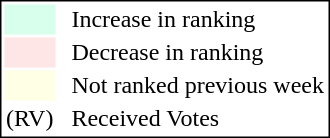<table style="border:1px solid black;">
<tr>
<td style="background:#D8FFEB; width:20px;"></td>
<td> </td>
<td>Increase in ranking</td>
</tr>
<tr>
<td style="background:#FFE6E6; width:20px;"></td>
<td> </td>
<td>Decrease in ranking</td>
</tr>
<tr>
<td style="background:#FFFFE6; width:20px;"></td>
<td> </td>
<td>Not ranked previous week</td>
</tr>
<tr>
<td>(RV)</td>
<td> </td>
<td>Received Votes</td>
</tr>
</table>
